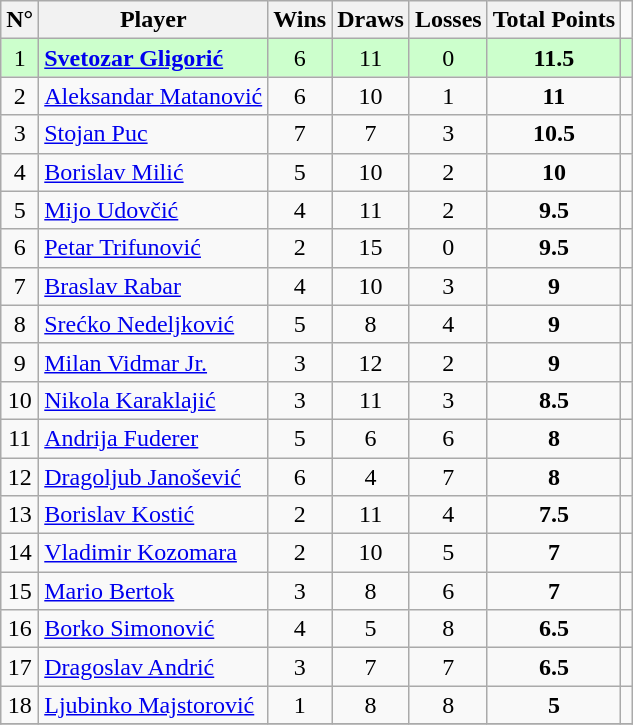<table class="wikitable" border="1">
<tr>
<th>N°</th>
<th>Player</th>
<th>Wins</th>
<th>Draws</th>
<th>Losses</th>
<th>Total Points</th>
</tr>
<tr align=center style="background:#ccffcc;">
<td>1</td>
<td align=left> <strong><a href='#'>Svetozar Gligorić</a></strong></td>
<td>6</td>
<td>11</td>
<td>0</td>
<td><strong>11.5</strong></td>
<td align=center></td>
</tr>
<tr align=center>
<td>2</td>
<td align=left> <a href='#'>Aleksandar Matanović</a></td>
<td>6</td>
<td>10</td>
<td>1</td>
<td><strong>11</strong></td>
<td align=center></td>
</tr>
<tr align=center>
<td>3</td>
<td align=left> <a href='#'>Stojan Puc</a></td>
<td>7</td>
<td>7</td>
<td>3</td>
<td><strong>10.5</strong></td>
<td align=center></td>
</tr>
<tr align=center>
<td>4</td>
<td align=left> <a href='#'>Borislav Milić</a></td>
<td>5</td>
<td>10</td>
<td>2</td>
<td><strong>10</strong></td>
<td align=center></td>
</tr>
<tr align=center>
<td>5</td>
<td align=left> <a href='#'>Mijo Udovčić</a></td>
<td>4</td>
<td>11</td>
<td>2</td>
<td><strong>9.5</strong></td>
<td align=center></td>
</tr>
<tr align=center>
<td>6</td>
<td align=left> <a href='#'>Petar Trifunović</a></td>
<td>2</td>
<td>15</td>
<td>0</td>
<td><strong>9.5</strong></td>
<td align=center></td>
</tr>
<tr align=center>
<td>7</td>
<td align=left> <a href='#'>Braslav Rabar</a></td>
<td>4</td>
<td>10</td>
<td>3</td>
<td><strong>9</strong></td>
<td align=center></td>
</tr>
<tr align=center>
<td>8</td>
<td align=left> <a href='#'>Srećko Nedeljković</a></td>
<td>5</td>
<td>8</td>
<td>4</td>
<td><strong>9</strong></td>
<td align=center></td>
</tr>
<tr align=center>
<td>9</td>
<td align=left> <a href='#'>Milan Vidmar Jr.</a></td>
<td>3</td>
<td>12</td>
<td>2</td>
<td><strong>9</strong></td>
<td align=center></td>
</tr>
<tr align=center>
<td>10</td>
<td align=left> <a href='#'>Nikola Karaklajić</a></td>
<td>3</td>
<td>11</td>
<td>3</td>
<td><strong>8.5</strong></td>
<td align=center></td>
</tr>
<tr align=center>
<td>11</td>
<td align=left> <a href='#'>Andrija Fuderer</a></td>
<td>5</td>
<td>6</td>
<td>6</td>
<td><strong>8</strong></td>
<td align=center></td>
</tr>
<tr align=center>
<td>12</td>
<td align=left> <a href='#'>Dragoljub Janošević</a></td>
<td>6</td>
<td>4</td>
<td>7</td>
<td><strong>8</strong></td>
<td align=center></td>
</tr>
<tr align=center>
<td>13</td>
<td align=left> <a href='#'>Borislav Kostić</a></td>
<td>2</td>
<td>11</td>
<td>4</td>
<td><strong>7.5</strong></td>
<td align=center></td>
</tr>
<tr align=center>
<td>14</td>
<td align=left> <a href='#'>Vladimir Kozomara</a></td>
<td>2</td>
<td>10</td>
<td>5</td>
<td><strong>7</strong></td>
<td align=center></td>
</tr>
<tr align=center>
<td>15</td>
<td align=left> <a href='#'>Mario Bertok</a></td>
<td>3</td>
<td>8</td>
<td>6</td>
<td><strong>7</strong></td>
<td align=center></td>
</tr>
<tr align=center>
<td>16</td>
<td align=left> <a href='#'>Borko Simonović</a></td>
<td>4</td>
<td>5</td>
<td>8</td>
<td><strong>6.5</strong></td>
<td align=center></td>
</tr>
<tr align=center>
<td>17</td>
<td align=left> <a href='#'>Dragoslav Andrić</a></td>
<td>3</td>
<td>7</td>
<td>7</td>
<td><strong>6.5</strong></td>
<td align=center></td>
</tr>
<tr align=center>
<td>18</td>
<td align=left> <a href='#'>Ljubinko Majstorović</a></td>
<td>1</td>
<td>8</td>
<td>8</td>
<td><strong>5</strong></td>
<td align=center></td>
</tr>
<tr align=center>
</tr>
</table>
